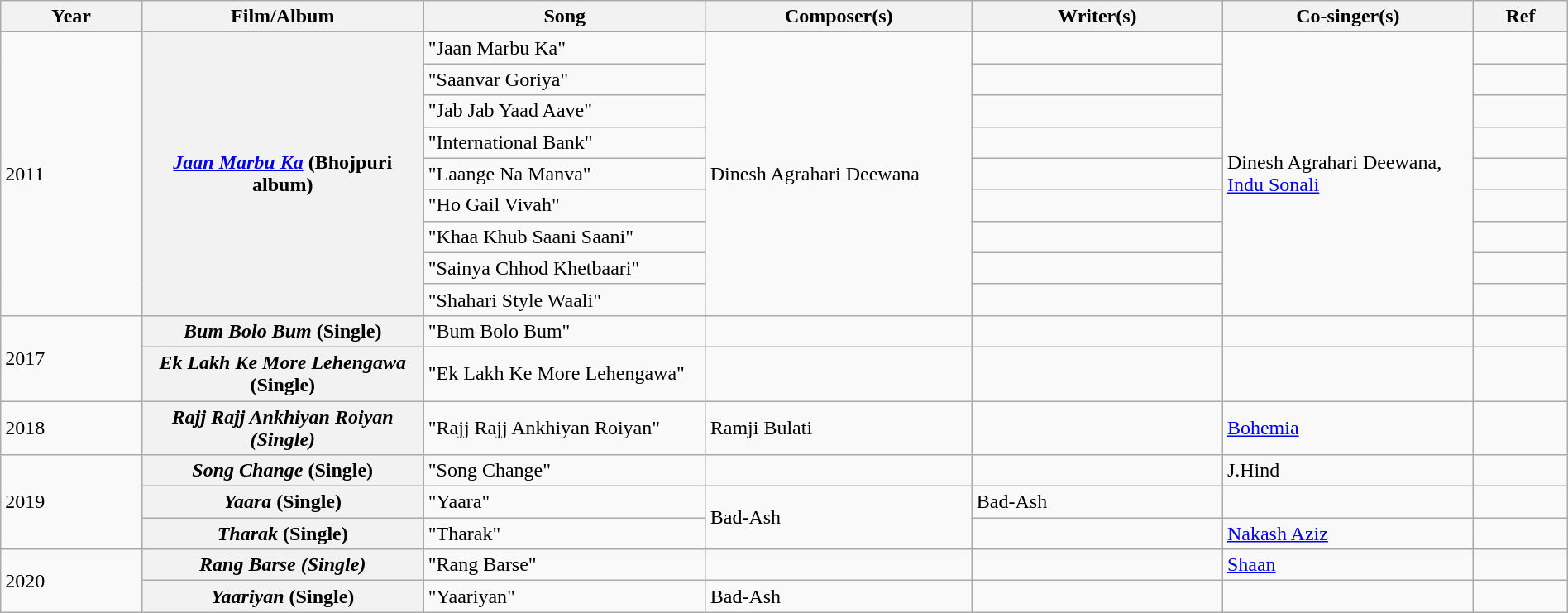<table class="wikitable plainrowheaders" width="100%" textcolor:#000;">
<tr>
<th scope="col" width=9%><strong>Year</strong></th>
<th scope="col" width=18%><strong>Film/Album</strong></th>
<th scope="col" width=18%><strong>Song</strong></th>
<th scope="col" width=17%><strong>Composer(s)</strong></th>
<th scope="col" width=16%><strong>Writer(s)</strong></th>
<th scope="col" width=16%><strong>Co-singer(s)</strong></th>
<th scope="col" width=6%><strong>Ref</strong></th>
</tr>
<tr>
<td rowspan="9">2011</td>
<th scope="row" rowspan="9"><em><a href='#'>Jaan Marbu Ka</a></em> (Bhojpuri album)</th>
<td>"Jaan Marbu Ka"</td>
<td rowspan="9">Dinesh Agrahari Deewana</td>
<td></td>
<td rowspan="9">Dinesh Agrahari Deewana, <a href='#'>Indu Sonali</a></td>
<td></td>
</tr>
<tr>
<td>"Saanvar Goriya"</td>
<td></td>
<td></td>
</tr>
<tr>
<td>"Jab Jab Yaad Aave"</td>
<td></td>
<td></td>
</tr>
<tr>
<td>"International Bank"</td>
<td></td>
<td></td>
</tr>
<tr>
<td>"Laange Na Manva"</td>
<td></td>
<td></td>
</tr>
<tr>
<td>"Ho Gail Vivah"</td>
<td></td>
<td></td>
</tr>
<tr>
<td>"Khaa Khub Saani Saani"</td>
<td></td>
<td></td>
</tr>
<tr>
<td>"Sainya Chhod Khetbaari"</td>
<td></td>
<td></td>
</tr>
<tr>
<td>"Shahari Style Waali"</td>
<td></td>
<td></td>
</tr>
<tr>
<td rowspan="2">2017</td>
<th scope="row"><em>Bum Bolo Bum</em> (Single)</th>
<td>"Bum Bolo Bum"</td>
<td></td>
<td></td>
<td></td>
<td></td>
</tr>
<tr>
<th scope="row"><em>Ek Lakh Ke More Lehengawa</em> (Single)</th>
<td>"Ek Lakh Ke More Lehengawa"</td>
<td></td>
<td></td>
<td></td>
<td></td>
</tr>
<tr>
<td>2018</td>
<th scope="row"><em>Rajj Rajj Ankhiyan Roiyan (Single)</em></th>
<td>"Rajj Rajj Ankhiyan Roiyan"</td>
<td>Ramji Bulati</td>
<td></td>
<td><a href='#'>Bohemia</a></td>
<td></td>
</tr>
<tr>
<td rowspan="3">2019</td>
<th scope="row"><em>Song Change</em> (Single)</th>
<td>"Song Change"</td>
<td></td>
<td></td>
<td>J.Hind</td>
<td></td>
</tr>
<tr>
<th scope="row"><em>Yaara</em> (Single)</th>
<td>"Yaara"</td>
<td rowspan="2">Bad-Ash</td>
<td>Bad-Ash</td>
<td></td>
<td></td>
</tr>
<tr>
<th scope="row"><em>Tharak</em> (Single)</th>
<td>"Tharak"</td>
<td></td>
<td><a href='#'>Nakash Aziz</a></td>
<td></td>
</tr>
<tr>
<td rowspan=2>2020</td>
<th scope="row"><em>Rang Barse (Single)</em></th>
<td>"Rang Barse"</td>
<td></td>
<td></td>
<td><a href='#'>Shaan</a></td>
<td></td>
</tr>
<tr>
<th scope="row"><em>Yaariyan</em> (Single)</th>
<td>"Yaariyan"</td>
<td>Bad-Ash</td>
<td></td>
<td></td>
<td></td>
</tr>
</table>
